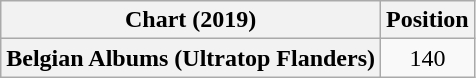<table class="wikitable plainrowheaders" style="text-align:center">
<tr>
<th scope="col">Chart (2019)</th>
<th scope="col">Position</th>
</tr>
<tr>
<th scope="row">Belgian Albums (Ultratop Flanders)</th>
<td>140</td>
</tr>
</table>
